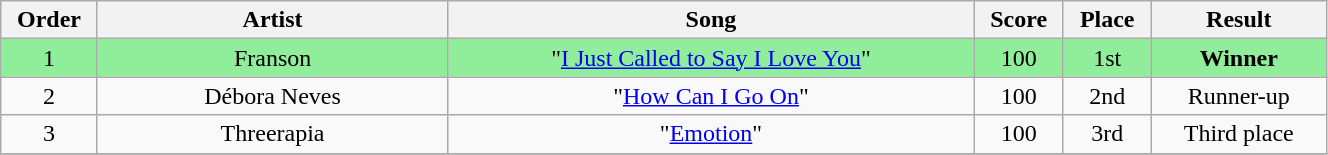<table class="wikitable" style="text-align:center; width:70%;">
<tr>
<th scope="col" width="05%">Order</th>
<th scope="col" width="20%">Artist</th>
<th scope="col" width="30%">Song</th>
<th scope="col" width="05%">Score</th>
<th scope="col" width="05%">Place</th>
<th scope="col" width="10%">Result</th>
</tr>
<tr bgcolor=90EE9B>
<td>1</td>
<td>Franson</td>
<td>"<a href='#'>I Just Called to Say I Love You</a>"</td>
<td>100</td>
<td>1st</td>
<td><strong>Winner</strong></td>
</tr>
<tr>
<td>2</td>
<td>Débora Neves</td>
<td>"<a href='#'>How Can I Go On</a>"</td>
<td>100</td>
<td>2nd</td>
<td>Runner-up</td>
</tr>
<tr>
<td>3</td>
<td>Threerapia</td>
<td>"<a href='#'>Emotion</a>"</td>
<td>100</td>
<td>3rd</td>
<td>Third place</td>
</tr>
<tr>
</tr>
</table>
